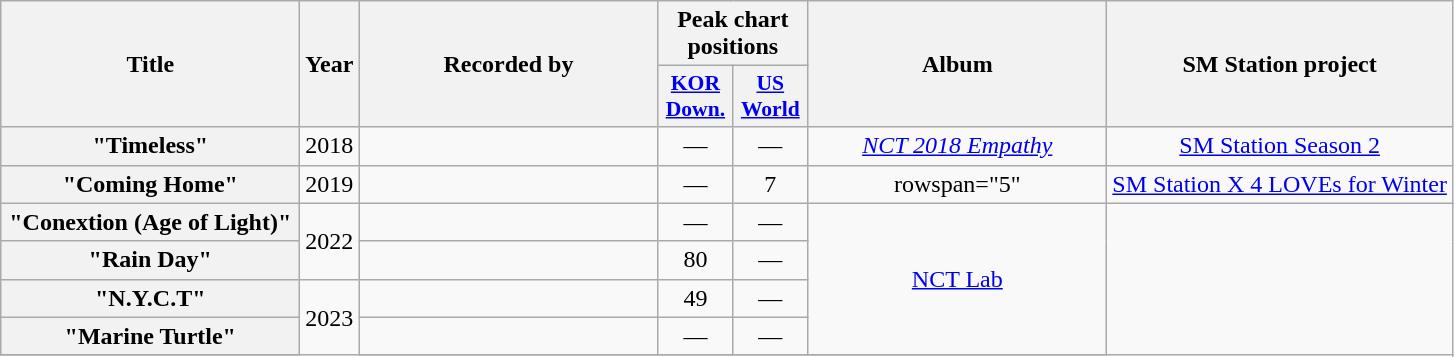<table class="wikitable plainrowheaders" style="text-align:center;">
<tr>
<th rowspan="2" scope="col" style="width:12em;">Title</th>
<th rowspan="2" scope="col">Year</th>
<th rowspan="2" scope="col" style="width:12em;">Recorded by</th>
<th colspan="2">Peak chart positions</th>
<th rowspan="2" scope="col" style="width:12em;">Album</th>
<th rowspan="2" scope="col">SM Station project</th>
</tr>
<tr>
<th scope="col" style="width:3em;font-size:90%;"><a href='#'>KOR<br>Down.</a><br></th>
<th scope="col" style="width:3em;font-size:90%;"><a href='#'>US<br>World</a><br></th>
</tr>
<tr>
<th scope="row">"Timeless"</th>
<td>2018</td>
<td style="text-align:left"></td>
<td>—</td>
<td>—</td>
<td><em><a href='#'>NCT 2018 Empathy</a></em></td>
<td><a href='#'>SM Station Season 2</a></td>
</tr>
<tr>
<th scope="row">"Coming Home"</th>
<td>2019</td>
<td style="text-align:left"></td>
<td>—</td>
<td>7</td>
<td>rowspan="5" </td>
<td><a href='#'>SM Station X 4 LOVEs for Winter</a></td>
</tr>
<tr>
<th scope="row">"Conextion (Age of Light)"</th>
<td rowspan="2">2022</td>
<td align="left"></td>
<td>—</td>
<td>—</td>
<td rowspan="4"><a href='#'>NCT Lab</a></td>
</tr>
<tr>
<th scope="row">"Rain Day"</th>
<td align="left"></td>
<td>80</td>
<td>—</td>
</tr>
<tr>
<th scope="row">"N.Y.C.T"</th>
<td rowspan="3">2023</td>
<td align="left"></td>
<td>49</td>
<td>—</td>
</tr>
<tr>
<th scope="row">"Marine Turtle"</th>
<td align="left"></td>
<td>—</td>
<td>—</td>
</tr>
<tr>
</tr>
</table>
